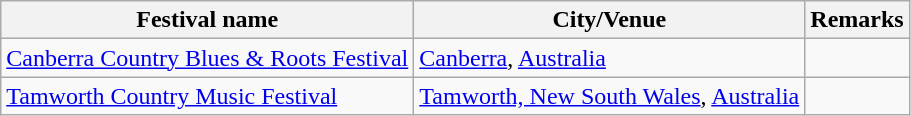<table class="wikitable sortable ">
<tr>
<th>Festival name</th>
<th>City/Venue</th>
<th>Remarks</th>
</tr>
<tr>
<td><a href='#'>Canberra Country Blues & Roots Festival</a></td>
<td><a href='#'>Canberra</a>, <a href='#'>Australia</a></td>
<td></td>
</tr>
<tr>
<td><a href='#'>Tamworth Country Music Festival</a></td>
<td><a href='#'>Tamworth, New South Wales</a>, <a href='#'>Australia</a></td>
<td></td>
</tr>
</table>
